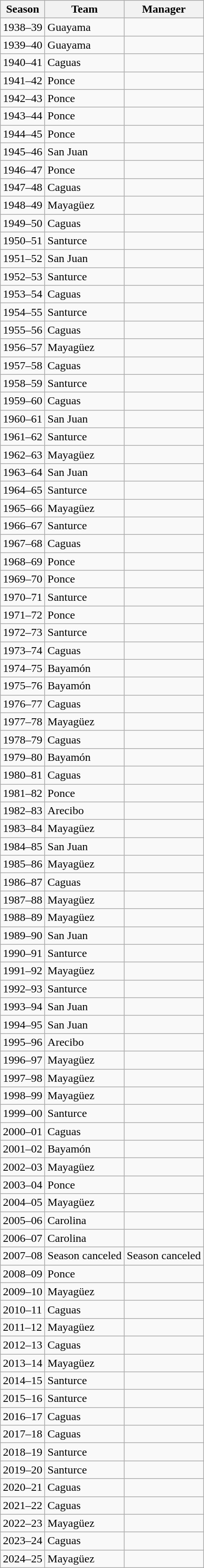<table class="wikitable sortable">
<tr>
<th>Season</th>
<th>Team</th>
<th>Manager</th>
</tr>
<tr>
<td>1938–39</td>
<td>Guayama</td>
<td></td>
</tr>
<tr>
<td>1939–40</td>
<td>Guayama</td>
<td></td>
</tr>
<tr>
<td>1940–41</td>
<td>Caguas</td>
<td></td>
</tr>
<tr>
<td>1941–42</td>
<td>Ponce</td>
<td></td>
</tr>
<tr>
<td>1942–43</td>
<td>Ponce</td>
<td></td>
</tr>
<tr>
<td>1943–44</td>
<td>Ponce</td>
<td></td>
</tr>
<tr>
<td>1944–45</td>
<td>Ponce</td>
<td></td>
</tr>
<tr>
<td>1945–46</td>
<td>San Juan</td>
<td></td>
</tr>
<tr>
<td>1946–47</td>
<td>Ponce</td>
<td></td>
</tr>
<tr>
<td>1947–48</td>
<td>Caguas</td>
<td></td>
</tr>
<tr>
<td>1948–49</td>
<td>Mayagüez</td>
<td></td>
</tr>
<tr>
<td>1949–50</td>
<td>Caguas</td>
<td></td>
</tr>
<tr>
<td>1950–51</td>
<td>Santurce</td>
<td></td>
</tr>
<tr>
<td>1951–52</td>
<td>San Juan</td>
<td></td>
</tr>
<tr>
<td>1952–53</td>
<td>Santurce</td>
<td></td>
</tr>
<tr>
<td>1953–54</td>
<td>Caguas</td>
<td></td>
</tr>
<tr>
<td>1954–55</td>
<td>Santurce</td>
<td></td>
</tr>
<tr>
<td>1955–56</td>
<td>Caguas</td>
<td></td>
</tr>
<tr>
<td>1956–57</td>
<td>Mayagüez</td>
<td></td>
</tr>
<tr>
<td>1957–58</td>
<td>Caguas</td>
<td></td>
</tr>
<tr>
<td>1958–59</td>
<td>Santurce</td>
<td></td>
</tr>
<tr>
<td>1959–60</td>
<td>Caguas</td>
<td></td>
</tr>
<tr>
<td>1960–61</td>
<td>San Juan</td>
<td></td>
</tr>
<tr>
<td>1961–62</td>
<td>Santurce</td>
<td></td>
</tr>
<tr>
<td>1962–63</td>
<td>Mayagüez</td>
<td></td>
</tr>
<tr>
<td>1963–64</td>
<td>San Juan</td>
<td></td>
</tr>
<tr>
<td>1964–65</td>
<td>Santurce</td>
<td></td>
</tr>
<tr>
<td>1965–66</td>
<td>Mayagüez</td>
<td></td>
</tr>
<tr>
<td>1966–67</td>
<td>Santurce</td>
<td></td>
</tr>
<tr>
<td>1967–68</td>
<td>Caguas</td>
<td></td>
</tr>
<tr>
<td>1968–69</td>
<td>Ponce</td>
<td></td>
</tr>
<tr>
<td>1969–70</td>
<td>Ponce</td>
<td></td>
</tr>
<tr>
<td>1970–71</td>
<td>Santurce</td>
<td></td>
</tr>
<tr>
<td>1971–72</td>
<td>Ponce</td>
<td></td>
</tr>
<tr>
<td>1972–73</td>
<td>Santurce</td>
<td></td>
</tr>
<tr>
<td>1973–74</td>
<td>Caguas</td>
<td></td>
</tr>
<tr>
<td>1974–75</td>
<td>Bayamón</td>
<td></td>
</tr>
<tr>
<td>1975–76</td>
<td>Bayamón</td>
<td></td>
</tr>
<tr>
<td>1976–77</td>
<td>Caguas</td>
<td></td>
</tr>
<tr>
<td>1977–78</td>
<td>Mayagüez</td>
<td></td>
</tr>
<tr>
<td>1978–79</td>
<td>Caguas</td>
<td></td>
</tr>
<tr>
<td>1979–80</td>
<td>Bayamón</td>
<td></td>
</tr>
<tr>
<td>1980–81</td>
<td>Caguas</td>
<td></td>
</tr>
<tr>
<td>1981–82</td>
<td>Ponce</td>
<td></td>
</tr>
<tr>
<td>1982–83</td>
<td>Arecibo</td>
<td></td>
</tr>
<tr>
<td>1983–84</td>
<td>Mayagüez</td>
<td></td>
</tr>
<tr>
<td>1984–85</td>
<td>San Juan</td>
<td></td>
</tr>
<tr>
<td>1985–86</td>
<td>Mayagüez</td>
<td></td>
</tr>
<tr>
<td>1986–87</td>
<td>Caguas</td>
<td></td>
</tr>
<tr>
<td>1987–88</td>
<td>Mayagüez</td>
<td></td>
</tr>
<tr>
<td>1988–89</td>
<td>Mayagüez</td>
<td></td>
</tr>
<tr>
<td>1989–90</td>
<td>San Juan</td>
<td></td>
</tr>
<tr>
<td>1990–91</td>
<td>Santurce</td>
<td></td>
</tr>
<tr>
<td>1991–92</td>
<td>Mayagüez</td>
<td></td>
</tr>
<tr>
<td>1992–93</td>
<td>Santurce</td>
<td></td>
</tr>
<tr>
<td>1993–94</td>
<td>San Juan</td>
<td></td>
</tr>
<tr>
<td>1994–95</td>
<td>San Juan</td>
<td></td>
</tr>
<tr>
<td>1995–96</td>
<td>Arecibo</td>
<td></td>
</tr>
<tr>
<td>1996–97</td>
<td>Mayagüez</td>
<td></td>
</tr>
<tr>
<td>1997–98</td>
<td>Mayagüez</td>
<td></td>
</tr>
<tr>
<td>1998–99</td>
<td>Mayagüez</td>
<td></td>
</tr>
<tr>
<td>1999–00</td>
<td>Santurce</td>
<td></td>
</tr>
<tr>
<td>2000–01</td>
<td>Caguas</td>
<td></td>
</tr>
<tr>
<td>2001–02</td>
<td>Bayamón</td>
<td></td>
</tr>
<tr>
<td>2002–03</td>
<td>Mayagüez</td>
<td></td>
</tr>
<tr>
<td>2003–04</td>
<td>Ponce</td>
<td></td>
</tr>
<tr>
<td>2004–05</td>
<td>Mayagüez</td>
<td></td>
</tr>
<tr>
<td>2005–06</td>
<td>Carolina</td>
<td></td>
</tr>
<tr>
<td>2006–07</td>
<td>Carolina</td>
<td></td>
</tr>
<tr>
<td>2007–08</td>
<td>Season canceled</td>
<td>Season canceled</td>
</tr>
<tr>
<td>2008–09</td>
<td>Ponce</td>
<td></td>
</tr>
<tr>
<td>2009–10</td>
<td>Mayagüez</td>
<td></td>
</tr>
<tr>
<td>2010–11</td>
<td>Caguas</td>
<td></td>
</tr>
<tr>
<td>2011–12</td>
<td>Mayagüez</td>
<td></td>
</tr>
<tr>
<td>2012–13</td>
<td>Caguas</td>
<td></td>
</tr>
<tr>
<td>2013–14</td>
<td>Mayagüez</td>
<td></td>
</tr>
<tr>
<td>2014–15</td>
<td>Santurce</td>
<td></td>
</tr>
<tr>
<td>2015–16</td>
<td>Santurce</td>
<td></td>
</tr>
<tr>
<td>2016–17</td>
<td>Caguas</td>
<td></td>
</tr>
<tr>
<td>2017–18</td>
<td>Caguas</td>
<td></td>
</tr>
<tr>
<td>2018–19</td>
<td>Santurce</td>
<td></td>
</tr>
<tr>
<td>2019–20</td>
<td>Santurce</td>
<td></td>
</tr>
<tr>
<td>2020–21</td>
<td>Caguas</td>
<td></td>
</tr>
<tr>
<td>2021–22</td>
<td>Caguas</td>
<td></td>
</tr>
<tr>
<td>2022–23</td>
<td>Mayagüez</td>
<td></td>
</tr>
<tr>
<td>2023–24</td>
<td>Caguas</td>
<td></td>
</tr>
<tr>
<td>2024–25</td>
<td>Mayagüez</td>
<td></td>
</tr>
</table>
